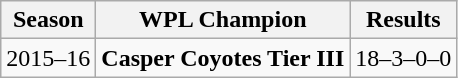<table class="wikitable">
<tr>
<th>Season</th>
<th>WPL Champion</th>
<th>Results</th>
</tr>
<tr>
<td>2015–16</td>
<td><strong>Casper Coyotes Tier III</strong></td>
<td>18–3–0–0</td>
</tr>
</table>
